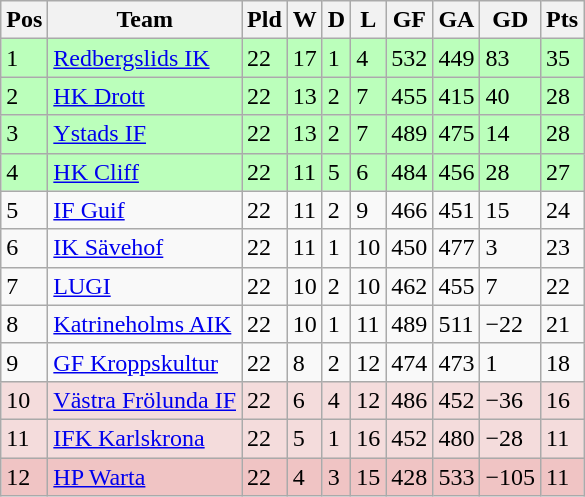<table class="wikitable">
<tr>
<th><span>Pos</span></th>
<th>Team</th>
<th><span>Pld</span></th>
<th><span>W</span></th>
<th><span>D</span></th>
<th><span>L</span></th>
<th><span>GF</span></th>
<th><span>GA</span></th>
<th><span>GD</span></th>
<th><span>Pts</span></th>
</tr>
<tr style="background:#bbffbb">
<td>1</td>
<td><a href='#'>Redbergslids IK</a></td>
<td>22</td>
<td>17</td>
<td>1</td>
<td>4</td>
<td>532</td>
<td>449</td>
<td>83</td>
<td>35</td>
</tr>
<tr style="background:#bbffbb">
<td>2</td>
<td><a href='#'>HK Drott</a></td>
<td>22</td>
<td>13</td>
<td>2</td>
<td>7</td>
<td>455</td>
<td>415</td>
<td>40</td>
<td>28</td>
</tr>
<tr style="background:#bbffbb">
<td>3</td>
<td><a href='#'>Ystads IF</a></td>
<td>22</td>
<td>13</td>
<td>2</td>
<td>7</td>
<td>489</td>
<td>475</td>
<td>14</td>
<td>28</td>
</tr>
<tr style="background:#bbffbb">
<td>4</td>
<td><a href='#'>HK Cliff</a></td>
<td>22</td>
<td>11</td>
<td>5</td>
<td>6</td>
<td>484</td>
<td>456</td>
<td>28</td>
<td>27</td>
</tr>
<tr>
<td>5</td>
<td><a href='#'>IF Guif</a></td>
<td>22</td>
<td>11</td>
<td>2</td>
<td>9</td>
<td>466</td>
<td>451</td>
<td>15</td>
<td>24</td>
</tr>
<tr>
<td>6</td>
<td><a href='#'>IK Sävehof</a></td>
<td>22</td>
<td>11</td>
<td>1</td>
<td>10</td>
<td>450</td>
<td>477</td>
<td>3</td>
<td>23</td>
</tr>
<tr>
<td>7</td>
<td><a href='#'>LUGI</a></td>
<td>22</td>
<td>10</td>
<td>2</td>
<td>10</td>
<td>462</td>
<td>455</td>
<td>7</td>
<td>22</td>
</tr>
<tr>
<td>8</td>
<td><a href='#'>Katrineholms AIK</a></td>
<td>22</td>
<td>10</td>
<td>1</td>
<td>11</td>
<td>489</td>
<td>511</td>
<td>−22</td>
<td>21</td>
</tr>
<tr>
<td>9</td>
<td><a href='#'>GF Kroppskultur</a></td>
<td>22</td>
<td>8</td>
<td>2</td>
<td>12</td>
<td>474</td>
<td>473</td>
<td>1</td>
<td>18</td>
</tr>
<tr align="left" style="background:#f4dcdc;">
<td>10</td>
<td><a href='#'>Västra Frölunda IF</a></td>
<td>22</td>
<td>6</td>
<td>4</td>
<td>12</td>
<td>486</td>
<td>452</td>
<td>−36</td>
<td>16</td>
</tr>
<tr align="left" style="background:#f4dcdc;">
<td>11</td>
<td><a href='#'>IFK Karlskrona</a></td>
<td>22</td>
<td>5</td>
<td>1</td>
<td>16</td>
<td>452</td>
<td>480</td>
<td>−28</td>
<td>11</td>
</tr>
<tr align="left" style="background:#f0c4c4;">
<td>12</td>
<td><a href='#'>HP Warta</a></td>
<td>22</td>
<td>4</td>
<td>3</td>
<td>15</td>
<td>428</td>
<td>533</td>
<td>−105</td>
<td>11</td>
</tr>
</table>
